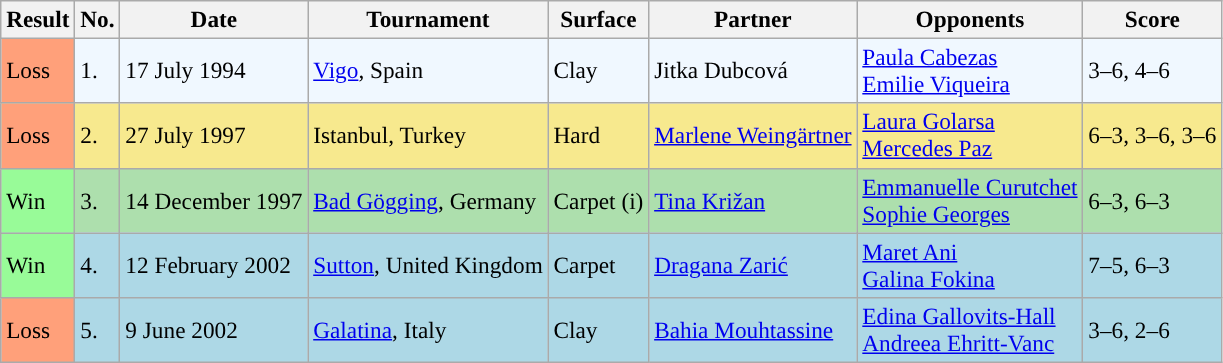<table class="sortable wikitable" style="font-size:97%">
<tr>
<th>Result</th>
<th>No.</th>
<th>Date</th>
<th>Tournament</th>
<th>Surface</th>
<th>Partner</th>
<th>Opponents</th>
<th class="unsortable">Score</th>
</tr>
<tr style="background:#f0f8ff;">
<td style="background:#ffa07a;">Loss</td>
<td>1.</td>
<td>17 July 1994</td>
<td><a href='#'>Vigo</a>, Spain</td>
<td>Clay</td>
<td> Jitka Dubcová</td>
<td> <a href='#'>Paula Cabezas</a> <br>  <a href='#'>Emilie Viqueira</a></td>
<td>3–6, 4–6</td>
</tr>
<tr style="background:#f7e98e;">
<td style="background:#ffa07a;">Loss</td>
<td>2.</td>
<td>27 July 1997</td>
<td>Istanbul, Turkey</td>
<td>Hard</td>
<td> <a href='#'>Marlene Weingärtner</a></td>
<td> <a href='#'>Laura Golarsa</a> <br>  <a href='#'>Mercedes Paz</a></td>
<td>6–3, 3–6, 3–6</td>
</tr>
<tr style="background:#addfad;">
<td style="background:#98fb98;">Win</td>
<td>3.</td>
<td>14 December 1997</td>
<td><a href='#'>Bad Gögging</a>, Germany</td>
<td>Carpet (i)</td>
<td> <a href='#'>Tina Križan</a></td>
<td> <a href='#'>Emmanuelle Curutchet</a> <br>  <a href='#'>Sophie Georges</a></td>
<td>6–3, 6–3</td>
</tr>
<tr style="background:lightblue;">
<td style="background:#98fb98;">Win</td>
<td>4.</td>
<td>12 February 2002</td>
<td><a href='#'>Sutton</a>, United Kingdom</td>
<td>Carpet</td>
<td> <a href='#'>Dragana Zarić</a></td>
<td> <a href='#'>Maret Ani</a> <br>  <a href='#'>Galina Fokina</a></td>
<td>7–5, 6–3</td>
</tr>
<tr style="background:lightblue;">
<td style="background:#ffa07a;">Loss</td>
<td>5.</td>
<td>9 June 2002</td>
<td><a href='#'>Galatina</a>, Italy</td>
<td>Clay</td>
<td> <a href='#'>Bahia Mouhtassine</a></td>
<td> <a href='#'>Edina Gallovits-Hall</a> <br>  <a href='#'>Andreea Ehritt-Vanc</a></td>
<td>3–6, 2–6</td>
</tr>
</table>
